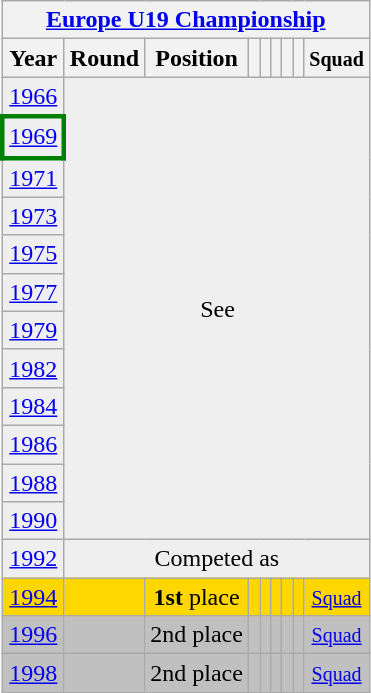<table class="wikitable" style="text-align: center;">
<tr>
<th colspan=9><a href='#'>Europe U19 Championship</a></th>
</tr>
<tr>
<th>Year</th>
<th>Round</th>
<th>Position</th>
<th></th>
<th></th>
<th></th>
<th></th>
<th></th>
<th><small>Squad</small></th>
</tr>
<tr bgcolor="efefef">
<td> <a href='#'>1966</a></td>
<td colspan=9 rowspan="12">See </td>
</tr>
<tr bgcolor="efefef">
<td style="border:3px solid green"> <a href='#'>1969</a></td>
</tr>
<tr bgcolor="efefef">
<td> <a href='#'>1971</a></td>
</tr>
<tr bgcolor="efefef">
<td> <a href='#'>1973</a></td>
</tr>
<tr bgcolor="efefef">
<td> <a href='#'>1975</a></td>
</tr>
<tr bgcolor="efefef">
<td> <a href='#'>1977</a></td>
</tr>
<tr bgcolor="efefef">
<td> <a href='#'>1979</a></td>
</tr>
<tr bgcolor="efefef">
<td> <a href='#'>1982</a></td>
</tr>
<tr bgcolor="efefef">
<td> <a href='#'>1984</a></td>
</tr>
<tr bgcolor="efefef">
<td> <a href='#'>1986</a></td>
</tr>
<tr bgcolor="efefef">
<td> <a href='#'>1988</a></td>
</tr>
<tr bgcolor="efefef">
<td> <a href='#'>1990</a></td>
</tr>
<tr bgcolor="efefef">
<td> <a href='#'>1992</a></td>
<td colspan=9>Competed as </td>
</tr>
<tr bgcolor=gold>
<td> <a href='#'>1994</a></td>
<td></td>
<td><strong>1st</strong> place</td>
<td></td>
<td></td>
<td></td>
<td></td>
<td></td>
<td><small> <a href='#'>Squad</a></small></td>
</tr>
<tr bgcolor=silver>
<td> <a href='#'>1996</a></td>
<td></td>
<td>2nd place</td>
<td></td>
<td></td>
<td></td>
<td></td>
<td></td>
<td><small> <a href='#'>Squad</a></small></td>
</tr>
<tr bgcolor=silver>
<td> <a href='#'>1998</a></td>
<td></td>
<td>2nd place</td>
<td></td>
<td></td>
<td></td>
<td></td>
<td></td>
<td><small> <a href='#'>Squad</a></small></td>
</tr>
</table>
